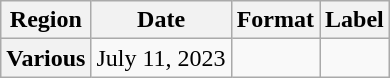<table class="wikitable plainrowheaders">
<tr>
<th scope="col">Region</th>
<th scope="col">Date</th>
<th scope="col">Format</th>
<th scope="col">Label</th>
</tr>
<tr>
<th scope="row">Various</th>
<td>July 11, 2023</td>
<td></td>
<td></td>
</tr>
</table>
